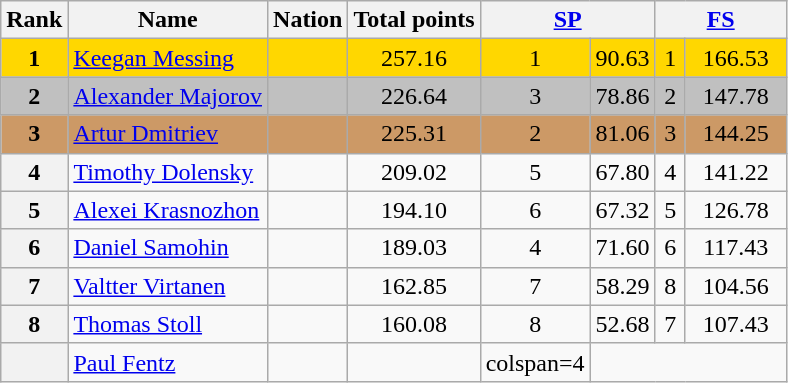<table class="wikitable sortable">
<tr>
<th>Rank</th>
<th>Name</th>
<th>Nation</th>
<th>Total points</th>
<th colspan="2" width="80px"><a href='#'>SP</a></th>
<th colspan="2" width="80px"><a href='#'>FS</a></th>
</tr>
<tr bgcolor="gold">
<td align="center"><strong>1</strong></td>
<td><a href='#'>Keegan Messing</a></td>
<td></td>
<td align="center">257.16</td>
<td align="center">1</td>
<td align="center">90.63</td>
<td align="center">1</td>
<td align="center">166.53</td>
</tr>
<tr bgcolor="silver">
<td align="center"><strong>2</strong></td>
<td><a href='#'>Alexander Majorov</a></td>
<td></td>
<td align="center">226.64</td>
<td align="center">3</td>
<td align="center">78.86</td>
<td align="center">2</td>
<td align="center">147.78</td>
</tr>
<tr bgcolor="cc9966">
<td align="center"><strong>3</strong></td>
<td><a href='#'>Artur Dmitriev</a></td>
<td></td>
<td align="center">225.31</td>
<td align="center">2</td>
<td align="center">81.06</td>
<td align="center">3</td>
<td align="center">144.25</td>
</tr>
<tr>
<th>4</th>
<td><a href='#'>Timothy Dolensky</a></td>
<td></td>
<td align="center">209.02</td>
<td align="center">5</td>
<td align="center">67.80</td>
<td align="center">4</td>
<td align="center">141.22</td>
</tr>
<tr>
<th>5</th>
<td><a href='#'>Alexei Krasnozhon</a></td>
<td></td>
<td align="center">194.10</td>
<td align="center">6</td>
<td align="center">67.32</td>
<td align="center">5</td>
<td align="center">126.78</td>
</tr>
<tr>
<th>6</th>
<td><a href='#'>Daniel Samohin</a></td>
<td></td>
<td align="center">189.03</td>
<td align="center">4</td>
<td align="center">71.60</td>
<td align="center">6</td>
<td align="center">117.43</td>
</tr>
<tr>
<th>7</th>
<td><a href='#'>Valtter Virtanen</a></td>
<td></td>
<td align="center">162.85</td>
<td align="center">7</td>
<td align="center">58.29</td>
<td align="center">8</td>
<td align="center">104.56</td>
</tr>
<tr>
<th>8</th>
<td><a href='#'>Thomas Stoll</a></td>
<td></td>
<td align="center">160.08</td>
<td align="center">8</td>
<td align="center">52.68</td>
<td align="center">7</td>
<td align="center">107.43</td>
</tr>
<tr>
<th></th>
<td><a href='#'>Paul Fentz</a></td>
<td></td>
<td></td>
<td>colspan=4 </td>
</tr>
</table>
